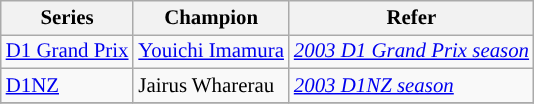<table class="wikitable" style="font-size:87%;">
<tr>
<th>Series</th>
<th>Champion</th>
<th>Refer</th>
</tr>
<tr>
<td><a href='#'>D1 Grand Prix</a></td>
<td> <a href='#'>Youichi Imamura</a></td>
<td><em><a href='#'>2003 D1 Grand Prix season</a></em></td>
</tr>
<tr>
<td><a href='#'>D1NZ</a></td>
<td> Jairus Wharerau</td>
<td><em><a href='#'>2003 D1NZ season</a></em></td>
</tr>
<tr>
</tr>
</table>
